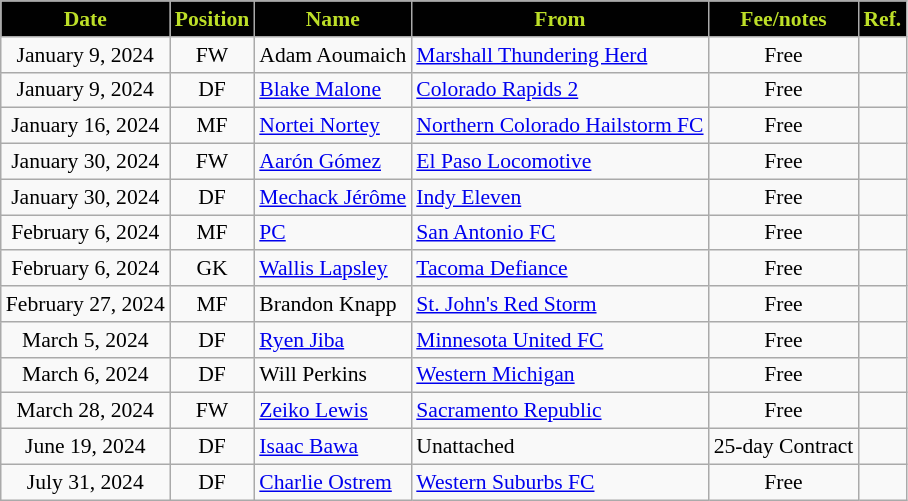<table class="wikitable" style="text-align:center; font-size:90%; ">
<tr>
<th style="background:#010101; color:#BDDF28;">Date</th>
<th style="background:#010101; color:#BDDF28;">Position</th>
<th style="background:#010101; color:#BDDF28;">Name</th>
<th style="background:#010101; color:#BDDF28;">From</th>
<th style="background:#010101; color:#BDDF28;">Fee/notes</th>
<th style="background:#010101; color:#BDDF28;">Ref.</th>
</tr>
<tr>
<td>January 9, 2024</td>
<td>FW</td>
<td align="left"> Adam Aoumaich</td>
<td align="left"> <a href='#'>Marshall Thundering Herd</a></td>
<td>Free</td>
<td></td>
</tr>
<tr>
<td>January 9, 2024</td>
<td>DF</td>
<td align="left"> <a href='#'>Blake Malone</a></td>
<td align="left"> <a href='#'>Colorado Rapids 2</a></td>
<td>Free</td>
<td></td>
</tr>
<tr>
<td>January 16, 2024</td>
<td>MF</td>
<td align="left"> <a href='#'>Nortei Nortey</a></td>
<td align="left"> <a href='#'>Northern Colorado Hailstorm FC</a></td>
<td>Free</td>
<td></td>
</tr>
<tr>
<td>January 30, 2024</td>
<td>FW</td>
<td align="left"> <a href='#'>Aarón Gómez</a></td>
<td align="left"> <a href='#'>El Paso Locomotive</a></td>
<td>Free</td>
<td></td>
</tr>
<tr>
<td>January 30, 2024</td>
<td>DF</td>
<td align="left"> <a href='#'>Mechack Jérôme</a></td>
<td align="left"> <a href='#'>Indy Eleven</a></td>
<td>Free</td>
<td></td>
</tr>
<tr>
<td>February 6, 2024</td>
<td>MF</td>
<td align="left"> <a href='#'>PC</a></td>
<td align="left"> <a href='#'>San Antonio FC</a></td>
<td>Free</td>
<td></td>
</tr>
<tr>
<td>February 6, 2024</td>
<td>GK</td>
<td align="left"> <a href='#'>Wallis Lapsley</a></td>
<td align="left"> <a href='#'>Tacoma Defiance</a></td>
<td>Free</td>
<td></td>
</tr>
<tr>
<td>February 27, 2024</td>
<td>MF</td>
<td align="left"> Brandon Knapp</td>
<td align="left"> <a href='#'>St. John's Red Storm</a></td>
<td>Free</td>
<td></td>
</tr>
<tr>
<td>March 5, 2024</td>
<td>DF</td>
<td align="left"> <a href='#'>Ryen Jiba</a></td>
<td align="left"> <a href='#'>Minnesota United FC</a></td>
<td>Free</td>
<td></td>
</tr>
<tr>
<td>March 6, 2024</td>
<td>DF</td>
<td align="left"> Will Perkins</td>
<td align="left"> <a href='#'>Western Michigan</a></td>
<td>Free</td>
<td></td>
</tr>
<tr>
<td>March 28, 2024</td>
<td>FW</td>
<td align="left"> <a href='#'>Zeiko Lewis</a></td>
<td align="left"> <a href='#'>Sacramento Republic</a></td>
<td>Free</td>
<td></td>
</tr>
<tr>
<td>June 19, 2024</td>
<td>DF</td>
<td align="left"> <a href='#'>Isaac Bawa</a></td>
<td align="left">Unattached</td>
<td>25-day Contract</td>
<td></td>
</tr>
<tr>
<td>July 31, 2024</td>
<td>DF</td>
<td align="left"> <a href='#'>Charlie Ostrem</a></td>
<td align="left"> <a href='#'>Western Suburbs FC</a></td>
<td>Free</td>
<td></td>
</tr>
</table>
